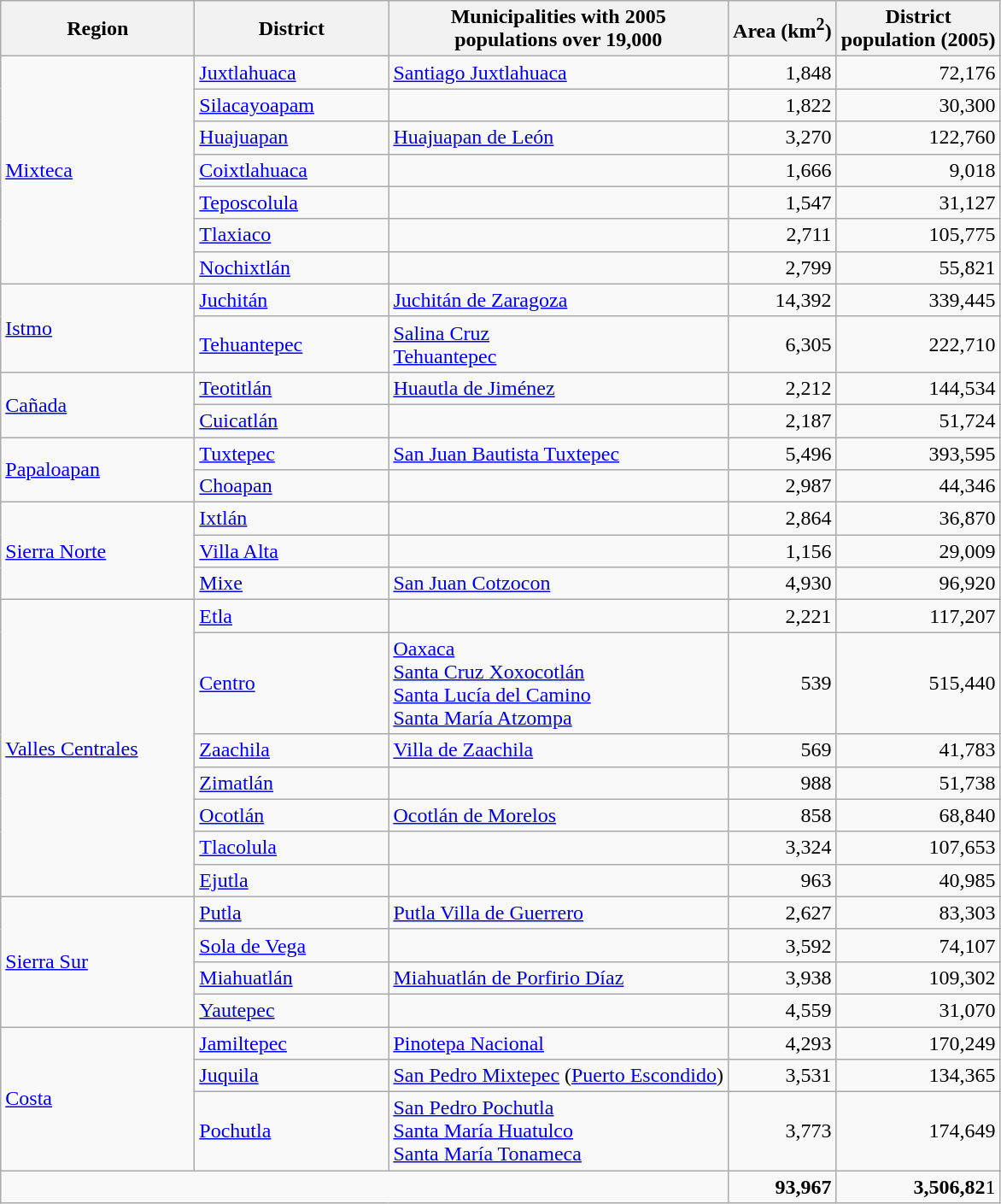<table class="wikitable">
<tr style=>
<th style="width:9em;">Region</th>
<th style="width:9em;">District</th>
<th>Municipalities with 2005<br>populations over 19,000</th>
<th>Area (km<sup>2</sup>)</th>
<th>District<br>population (2005)</th>
</tr>
<tr>
<td rowspan=7><a href='#'>Mixteca</a></td>
<td><a href='#'>Juxtlahuaca</a></td>
<td><a href='#'>Santiago Juxtlahuaca</a></td>
<td style="text-align:right">1,848</td>
<td style="text-align:right">72,176</td>
</tr>
<tr>
<td><a href='#'>Silacayoapam</a></td>
<td></td>
<td style="text-align:right">1,822</td>
<td style="text-align:right">30,300</td>
</tr>
<tr>
<td><a href='#'>Huajuapan</a></td>
<td><a href='#'>Huajuapan de León</a></td>
<td style="text-align:right">3,270</td>
<td style="text-align:right">122,760</td>
</tr>
<tr>
<td><a href='#'>Coixtlahuaca</a></td>
<td></td>
<td style="text-align:right">1,666</td>
<td style="text-align:right">9,018</td>
</tr>
<tr>
<td><a href='#'>Teposcolula</a></td>
<td></td>
<td style="text-align:right">1,547</td>
<td style="text-align:right">31,127</td>
</tr>
<tr>
<td><a href='#'>Tlaxiaco</a></td>
<td></td>
<td style="text-align:right">2,711</td>
<td style="text-align:right">105,775</td>
</tr>
<tr>
<td><a href='#'>Nochixtlán</a></td>
<td></td>
<td style="text-align:right">2,799</td>
<td style="text-align:right">55,821</td>
</tr>
<tr>
<td rowspan=2><a href='#'>Istmo</a></td>
<td><a href='#'>Juchitán</a></td>
<td><a href='#'>Juchitán de Zaragoza</a></td>
<td style="text-align:right">14,392</td>
<td style="text-align:right">339,445</td>
</tr>
<tr>
<td><a href='#'>Tehuantepec</a></td>
<td><a href='#'>Salina Cruz</a><br><a href='#'>Tehuantepec</a></td>
<td style="text-align:right">6,305</td>
<td style="text-align:right">222,710</td>
</tr>
<tr>
<td rowspan=2><a href='#'>Cañada</a></td>
<td><a href='#'>Teotitlán</a></td>
<td><a href='#'>Huautla de Jiménez</a></td>
<td style="text-align:right">2,212</td>
<td style="text-align:right">144,534</td>
</tr>
<tr>
<td><a href='#'>Cuicatlán</a></td>
<td></td>
<td style="text-align:right">2,187</td>
<td style="text-align:right">51,724</td>
</tr>
<tr>
<td rowspan=2><a href='#'>Papaloapan</a></td>
<td><a href='#'>Tuxtepec</a></td>
<td><a href='#'>San Juan Bautista Tuxtepec</a></td>
<td style="text-align:right">5,496</td>
<td style="text-align:right">393,595</td>
</tr>
<tr>
<td><a href='#'>Choapan</a></td>
<td></td>
<td style="text-align:right">2,987</td>
<td style="text-align:right">44,346</td>
</tr>
<tr>
<td rowspan=3><a href='#'>Sierra Norte</a></td>
<td><a href='#'>Ixtlán</a></td>
<td></td>
<td style="text-align:right">2,864</td>
<td style="text-align:right">36,870</td>
</tr>
<tr>
<td><a href='#'>Villa Alta</a></td>
<td></td>
<td style="text-align:right">1,156</td>
<td style="text-align:right">29,009</td>
</tr>
<tr>
<td><a href='#'>Mixe</a></td>
<td><a href='#'>San Juan Cotzocon</a></td>
<td style="text-align:right">4,930</td>
<td style="text-align:right">96,920</td>
</tr>
<tr>
<td rowspan=7><a href='#'>Valles Centrales</a></td>
<td><a href='#'>Etla</a></td>
<td></td>
<td style="text-align:right">2,221</td>
<td style="text-align:right">117,207</td>
</tr>
<tr>
<td><a href='#'>Centro</a></td>
<td><a href='#'>Oaxaca</a><br><a href='#'>Santa Cruz Xoxocotlán</a><br><a href='#'>Santa Lucía del Camino</a><br><a href='#'>Santa María Atzompa</a></td>
<td style="text-align:right">539</td>
<td style="text-align:right">515,440</td>
</tr>
<tr>
<td><a href='#'>Zaachila</a></td>
<td><a href='#'>Villa de Zaachila</a></td>
<td style="text-align:right">569</td>
<td style="text-align:right">41,783</td>
</tr>
<tr>
<td><a href='#'>Zimatlán</a></td>
<td></td>
<td style="text-align:right">988</td>
<td style="text-align:right">51,738</td>
</tr>
<tr>
<td><a href='#'>Ocotlán</a></td>
<td><a href='#'>Ocotlán de Morelos</a></td>
<td style="text-align:right">858</td>
<td style="text-align:right">68,840</td>
</tr>
<tr>
<td><a href='#'>Tlacolula</a></td>
<td></td>
<td style="text-align:right">3,324</td>
<td style="text-align:right">107,653</td>
</tr>
<tr>
<td><a href='#'>Ejutla</a></td>
<td></td>
<td style="text-align:right">963</td>
<td style="text-align:right">40,985</td>
</tr>
<tr>
<td rowspan=4><a href='#'>Sierra Sur</a></td>
<td><a href='#'>Putla</a></td>
<td><a href='#'>Putla Villa de Guerrero</a></td>
<td style="text-align:right">2,627</td>
<td style="text-align:right">83,303</td>
</tr>
<tr>
<td><a href='#'>Sola de Vega</a></td>
<td></td>
<td style="text-align:right">3,592</td>
<td style="text-align:right">74,107</td>
</tr>
<tr>
<td><a href='#'>Miahuatlán</a></td>
<td><a href='#'>Miahuatlán de Porfirio Díaz</a></td>
<td style="text-align:right">3,938</td>
<td style="text-align:right">109,302</td>
</tr>
<tr>
<td><a href='#'>Yautepec</a></td>
<td></td>
<td style="text-align:right">4,559</td>
<td style="text-align:right">31,070</td>
</tr>
<tr>
<td rowspan=3><a href='#'>Costa</a></td>
<td><a href='#'>Jamiltepec</a></td>
<td><a href='#'>Pinotepa Nacional</a></td>
<td style="text-align:right">4,293</td>
<td style="text-align:right">170,249</td>
</tr>
<tr>
<td><a href='#'>Juquila</a></td>
<td><a href='#'>San Pedro Mixtepec</a> (<a href='#'>Puerto Escondido</a>)</td>
<td style="text-align:right">3,531</td>
<td style="text-align:right">134,365</td>
</tr>
<tr>
<td><a href='#'>Pochutla</a></td>
<td><a href='#'>San Pedro Pochutla</a><br><a href='#'>Santa María Huatulco</a><br><a href='#'>Santa María Tonameca</a></td>
<td style="text-align:right">3,773</td>
<td style="text-align:right">174,649</td>
</tr>
<tr>
<td colspan=3></td>
<td style="text-align:right"><strong>93,967</strong></td>
<td style="text-align:right"><strong>3,506,82</strong>1</td>
</tr>
</table>
